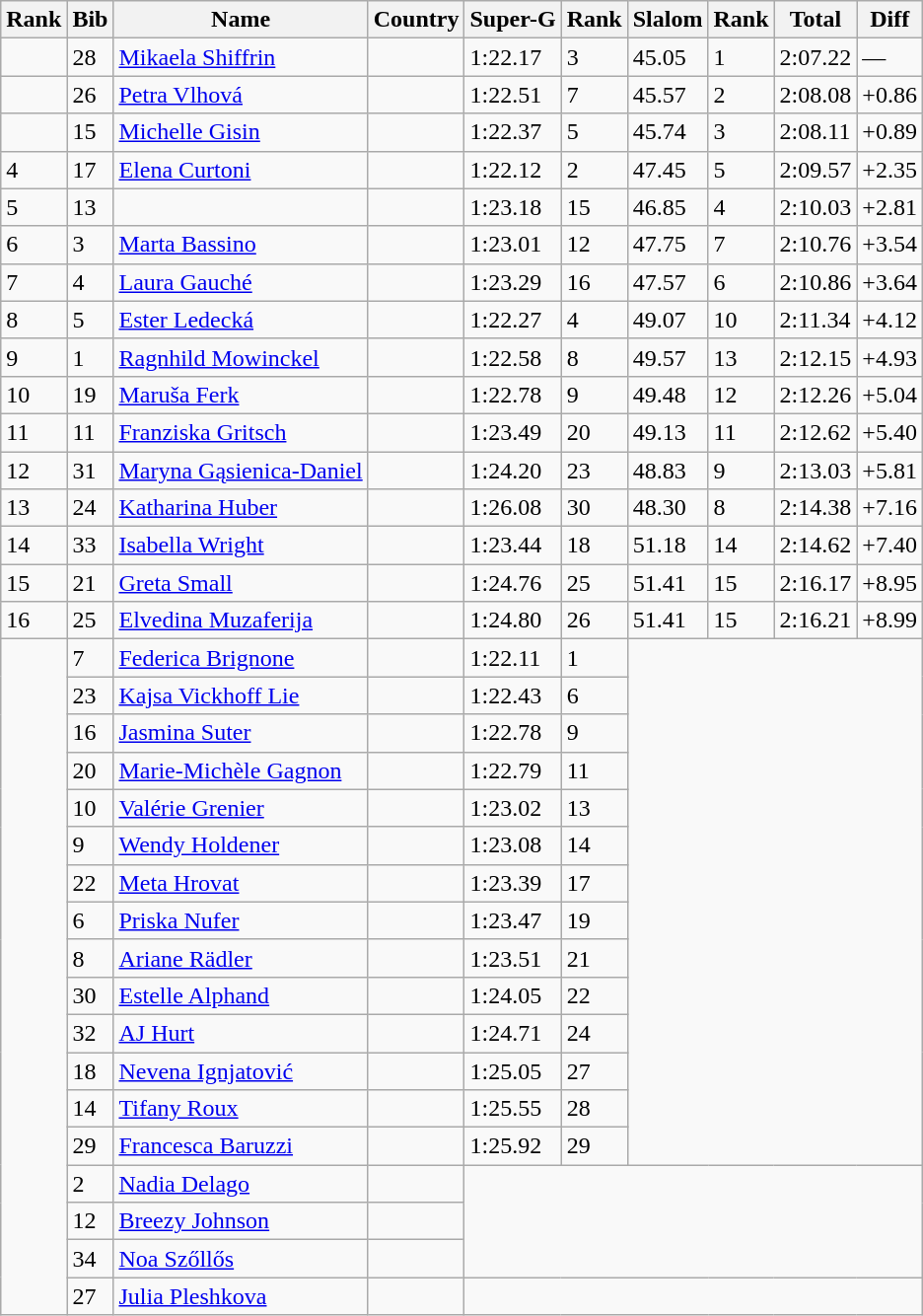<table class="wikitable sortable" text-align:center;">
<tr>
<th>Rank</th>
<th>Bib</th>
<th>Name</th>
<th>Country</th>
<th>Super-G</th>
<th>Rank</th>
<th>Slalom</th>
<th>Rank</th>
<th>Total</th>
<th>Diff</th>
</tr>
<tr>
<td></td>
<td>28</td>
<td align=left><a href='#'>Mikaela Shiffrin</a></td>
<td align=left></td>
<td>1:22.17</td>
<td>3</td>
<td>45.05</td>
<td>1</td>
<td>2:07.22</td>
<td>—</td>
</tr>
<tr>
<td></td>
<td>26</td>
<td align=left><a href='#'>Petra Vlhová</a></td>
<td align=left></td>
<td>1:22.51</td>
<td>7</td>
<td>45.57</td>
<td>2</td>
<td>2:08.08</td>
<td>+0.86</td>
</tr>
<tr>
<td></td>
<td>15</td>
<td align=left><a href='#'>Michelle Gisin</a></td>
<td align=left> </td>
<td>1:22.37</td>
<td>5</td>
<td>45.74</td>
<td>3</td>
<td>2:08.11</td>
<td>+0.89</td>
</tr>
<tr>
<td>4</td>
<td>17</td>
<td align=left><a href='#'>Elena Curtoni</a></td>
<td align=left></td>
<td>1:22.12</td>
<td>2</td>
<td>47.45</td>
<td>5</td>
<td>2:09.57</td>
<td>+2.35</td>
</tr>
<tr>
<td>5</td>
<td>13</td>
<td align=left></td>
<td align=left></td>
<td>1:23.18</td>
<td>15</td>
<td>46.85</td>
<td>4</td>
<td>2:10.03</td>
<td>+2.81</td>
</tr>
<tr>
<td>6</td>
<td>3</td>
<td align=left><a href='#'>Marta Bassino</a></td>
<td align=left></td>
<td>1:23.01</td>
<td>12</td>
<td>47.75</td>
<td>7</td>
<td>2:10.76</td>
<td>+3.54</td>
</tr>
<tr>
<td>7</td>
<td>4</td>
<td align=left><a href='#'>Laura Gauché</a></td>
<td align=left></td>
<td>1:23.29</td>
<td>16</td>
<td>47.57</td>
<td>6</td>
<td>2:10.86</td>
<td>+3.64</td>
</tr>
<tr>
<td>8</td>
<td>5</td>
<td align=left><a href='#'>Ester Ledecká</a></td>
<td align=left></td>
<td>1:22.27</td>
<td>4</td>
<td>49.07</td>
<td>10</td>
<td>2:11.34</td>
<td>+4.12</td>
</tr>
<tr>
<td>9</td>
<td>1</td>
<td align=left><a href='#'>Ragnhild Mowinckel</a></td>
<td align=left></td>
<td>1:22.58</td>
<td>8</td>
<td>49.57</td>
<td>13</td>
<td>2:12.15</td>
<td>+4.93</td>
</tr>
<tr>
<td>10</td>
<td>19</td>
<td align=left><a href='#'>Maruša Ferk</a></td>
<td align=left></td>
<td>1:22.78</td>
<td>9</td>
<td>49.48</td>
<td>12</td>
<td>2:12.26</td>
<td>+5.04</td>
</tr>
<tr>
<td>11</td>
<td>11</td>
<td align=left><a href='#'>Franziska Gritsch</a></td>
<td align=left></td>
<td>1:23.49</td>
<td>20</td>
<td>49.13</td>
<td>11</td>
<td>2:12.62</td>
<td>+5.40</td>
</tr>
<tr>
<td>12</td>
<td>31</td>
<td align=left><a href='#'>Maryna Gąsienica-Daniel</a></td>
<td align=left></td>
<td>1:24.20</td>
<td>23</td>
<td>48.83</td>
<td>9</td>
<td>2:13.03</td>
<td>+5.81</td>
</tr>
<tr>
<td>13</td>
<td>24</td>
<td align=left><a href='#'>Katharina Huber</a></td>
<td align=left></td>
<td>1:26.08</td>
<td>30</td>
<td>48.30</td>
<td>8</td>
<td>2:14.38</td>
<td>+7.16</td>
</tr>
<tr>
<td>14</td>
<td>33</td>
<td align=left><a href='#'>Isabella Wright</a></td>
<td align=left></td>
<td>1:23.44</td>
<td>18</td>
<td>51.18</td>
<td>14</td>
<td>2:14.62</td>
<td>+7.40</td>
</tr>
<tr>
<td>15</td>
<td>21</td>
<td align=left><a href='#'>Greta Small</a></td>
<td align=left></td>
<td>1:24.76</td>
<td>25</td>
<td>51.41</td>
<td>15</td>
<td>2:16.17</td>
<td>+8.95</td>
</tr>
<tr>
<td>16</td>
<td>25</td>
<td align=left><a href='#'>Elvedina Muzaferija</a></td>
<td align=left></td>
<td>1:24.80</td>
<td>26</td>
<td>51.41</td>
<td>15</td>
<td>2:16.21</td>
<td>+8.99</td>
</tr>
<tr>
<td rowspan=18></td>
<td>7</td>
<td align=left><a href='#'>Federica Brignone</a></td>
<td align=left></td>
<td>1:22.11</td>
<td>1</td>
<td colspan=4 rowspan=14></td>
</tr>
<tr>
<td>23</td>
<td align=left><a href='#'>Kajsa Vickhoff Lie</a></td>
<td align=left></td>
<td>1:22.43</td>
<td>6</td>
</tr>
<tr>
<td>16</td>
<td align=left><a href='#'>Jasmina Suter</a></td>
<td align=left> </td>
<td>1:22.78</td>
<td>9</td>
</tr>
<tr>
<td>20</td>
<td align=left><a href='#'>Marie-Michèle Gagnon</a></td>
<td align=left></td>
<td>1:22.79</td>
<td>11</td>
</tr>
<tr>
<td>10</td>
<td align=left><a href='#'>Valérie Grenier</a></td>
<td align=left></td>
<td>1:23.02</td>
<td>13</td>
</tr>
<tr>
<td>9</td>
<td align=left><a href='#'>Wendy Holdener</a></td>
<td align=left> </td>
<td>1:23.08</td>
<td>14</td>
</tr>
<tr>
<td>22</td>
<td align=left><a href='#'>Meta Hrovat</a></td>
<td align=left></td>
<td>1:23.39</td>
<td>17</td>
</tr>
<tr>
<td>6</td>
<td align=left><a href='#'>Priska Nufer</a></td>
<td align=left> </td>
<td>1:23.47</td>
<td>19</td>
</tr>
<tr>
<td>8</td>
<td align=left><a href='#'>Ariane Rädler</a></td>
<td align=left></td>
<td>1:23.51</td>
<td>21</td>
</tr>
<tr>
<td>30</td>
<td align=left><a href='#'>Estelle Alphand</a></td>
<td align=left></td>
<td>1:24.05</td>
<td>22</td>
</tr>
<tr>
<td>32</td>
<td align=left><a href='#'>AJ Hurt</a></td>
<td align=left></td>
<td>1:24.71</td>
<td>24</td>
</tr>
<tr>
<td>18</td>
<td align=left><a href='#'>Nevena Ignjatović</a></td>
<td align=left></td>
<td>1:25.05</td>
<td>27</td>
</tr>
<tr>
<td>14</td>
<td align=left><a href='#'>Tifany Roux</a></td>
<td align=left></td>
<td>1:25.55</td>
<td>28</td>
</tr>
<tr>
<td>29</td>
<td align=left><a href='#'>Francesca Baruzzi</a></td>
<td align=left></td>
<td>1:25.92</td>
<td>29</td>
</tr>
<tr>
<td>2</td>
<td align=left><a href='#'>Nadia Delago</a></td>
<td align=left></td>
<td colspan=6 rowspan=3></td>
</tr>
<tr>
<td>12</td>
<td align=left><a href='#'>Breezy Johnson</a></td>
<td align=left></td>
</tr>
<tr>
<td>34</td>
<td align=left><a href='#'>Noa Szőllős</a></td>
<td align=left></td>
</tr>
<tr>
<td>27</td>
<td align=left><a href='#'>Julia Pleshkova</a></td>
<td align=left></td>
<td colspan=6></td>
</tr>
</table>
